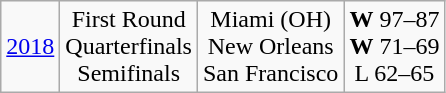<table class="wikitable">
<tr align="center">
<td><a href='#'>2018</a></td>
<td>First Round<br>Quarterfinals<br>Semifinals</td>
<td>Miami (OH)<br>New Orleans<br>San Francisco</td>
<td><strong>W</strong> 97–87<br><strong>W</strong> 71–69<br>L 62–65</td>
</tr>
</table>
